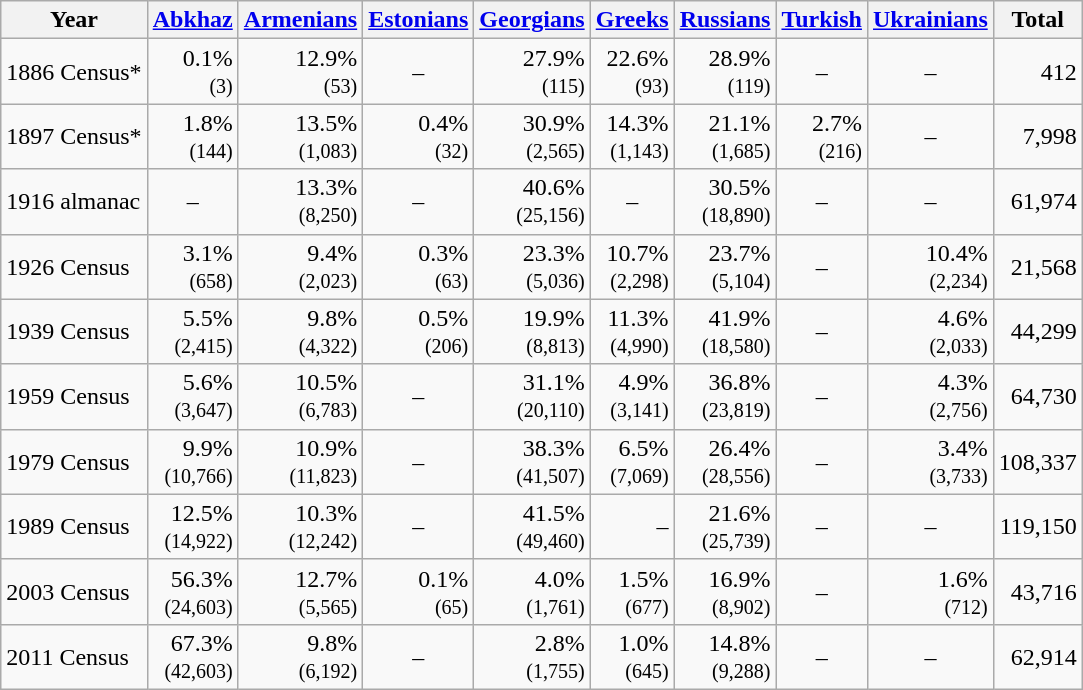<table class="wikitable">
<tr>
<th>Year</th>
<th><a href='#'>Abkhaz</a></th>
<th><a href='#'>Armenians</a></th>
<th><a href='#'>Estonians</a></th>
<th><a href='#'>Georgians</a></th>
<th><a href='#'>Greeks</a></th>
<th><a href='#'>Russians</a></th>
<th><a href='#'>Turkish</a></th>
<th><a href='#'>Ukrainians</a></th>
<th>Total</th>
</tr>
<tr>
<td>1886 Census*</td>
<td align="right">0.1%<br><small>(3)</small></td>
<td align="right">12.9%<br><small>(53)</small></td>
<td align="center">–</td>
<td align="right">27.9%<br><small>(115)</small></td>
<td align="right">22.6%<br><small>(93)</small></td>
<td align="right">28.9%<br><small>(119)</small></td>
<td align="center">–</td>
<td align="center">–</td>
<td align="right">412</td>
</tr>
<tr>
<td>1897 Census*</td>
<td align="right">1.8%<br><small>(144)</small></td>
<td align="right">13.5%<br><small>(1,083)</small></td>
<td align="right">0.4%<br><small>(32)</small></td>
<td align="right">30.9%<br><small>(2,565)</small></td>
<td align="right">14.3%<br><small>(1,143)</small></td>
<td align="right">21.1%<br><small>(1,685)</small></td>
<td align="right">2.7%<br><small>(216)</small></td>
<td align="center">–</td>
<td align="right">7,998</td>
</tr>
<tr>
<td>1916 almanac</td>
<td align="center">–</td>
<td align="right">13.3%<br><small>(8,250)</small></td>
<td align="center">–</td>
<td align="right">40.6%<br><small>(25,156)</small></td>
<td align="center">–</td>
<td align="right">30.5%<br><small>(18,890)</small></td>
<td align="center">–</td>
<td align="center">–</td>
<td align="right">61,974</td>
</tr>
<tr>
<td>1926 Census</td>
<td align="right">3.1%<br><small>(658)</small></td>
<td align="right">9.4%<br><small>(2,023)</small></td>
<td align="right">0.3%<br><small>(63)</small></td>
<td align="right">23.3%<br><small>(5,036)</small></td>
<td align="right">10.7%<br><small>(2,298)</small></td>
<td align="right">23.7%<br><small>(5,104)</small></td>
<td align="center">–</td>
<td align="right">10.4%<br><small>(2,234)</small></td>
<td align="right">21,568</td>
</tr>
<tr>
<td>1939 Census</td>
<td align="right">5.5%<br><small>(2,415)</small></td>
<td align="right">9.8%<br><small>(4,322)</small></td>
<td align="right">0.5%<br><small>(206)</small></td>
<td align="right">19.9%<br><small>(8,813)</small></td>
<td align="right">11.3%<br><small>(4,990)</small></td>
<td align="right">41.9%<br><small>(18,580)</small></td>
<td align="center">–</td>
<td align="right">4.6%<br><small>(2,033)</small></td>
<td align="right">44,299</td>
</tr>
<tr>
<td>1959 Census</td>
<td align="right">5.6%<br><small>(3,647)</small></td>
<td align="right">10.5%<br><small>(6,783)</small></td>
<td align="center">–</td>
<td align="right">31.1%<br><small>(20,110)</small></td>
<td align="right">4.9%<br><small>(3,141)</small></td>
<td align="right">36.8%<br><small>(23,819)</small></td>
<td align="center">–</td>
<td align="right">4.3%<br><small>(2,756)</small></td>
<td align="right">64,730</td>
</tr>
<tr>
<td>1979 Census</td>
<td align="right">9.9%<br><small>(10,766)</small></td>
<td align="right">10.9%<br><small>(11,823)</small></td>
<td align="center">–</td>
<td align="right">38.3%<br><small>(41,507)</small></td>
<td align="right">6.5%<br><small>(7,069)</small></td>
<td align="right">26.4%<br><small>(28,556)</small></td>
<td align="center">–</td>
<td align="right">3.4%<br><small>(3,733)</small></td>
<td align="right">108,337</td>
</tr>
<tr>
<td>1989 Census</td>
<td align="right">12.5%<br><small>(14,922)</small></td>
<td align="right">10.3%<br><small>(12,242)</small></td>
<td align="center">–</td>
<td align="right">41.5%<br><small>(49,460)</small></td>
<td align="right">–</td>
<td align="right">21.6%<br><small>(25,739)</small></td>
<td align="center">–</td>
<td align="center">–</td>
<td align="right">119,150</td>
</tr>
<tr>
<td>2003 Census</td>
<td align="right">56.3%<br><small>(24,603)</small></td>
<td align="right">12.7%<br><small>(5,565)</small></td>
<td align="right">0.1%<br><small>(65)</small></td>
<td align="right">4.0%<br><small>(1,761)</small></td>
<td align="right">1.5%<br><small>(677)</small></td>
<td align="right">16.9%<br><small>(8,902)</small></td>
<td align="center">–</td>
<td align="right">1.6%<br><small>(712)</small></td>
<td align="right">43,716</td>
</tr>
<tr>
<td>2011 Census</td>
<td align="right">67.3%<br><small>(42,603)</small></td>
<td align="right">9.8%<br><small>(6,192)</small></td>
<td align="center">–</td>
<td align="right">2.8%<br><small>(1,755)</small></td>
<td align="right">1.0%<br><small>(645)</small></td>
<td align="right">14.8%<br><small>(9,288)</small></td>
<td align="center">–</td>
<td align="center">–</td>
<td align="right">62,914</td>
</tr>
</table>
